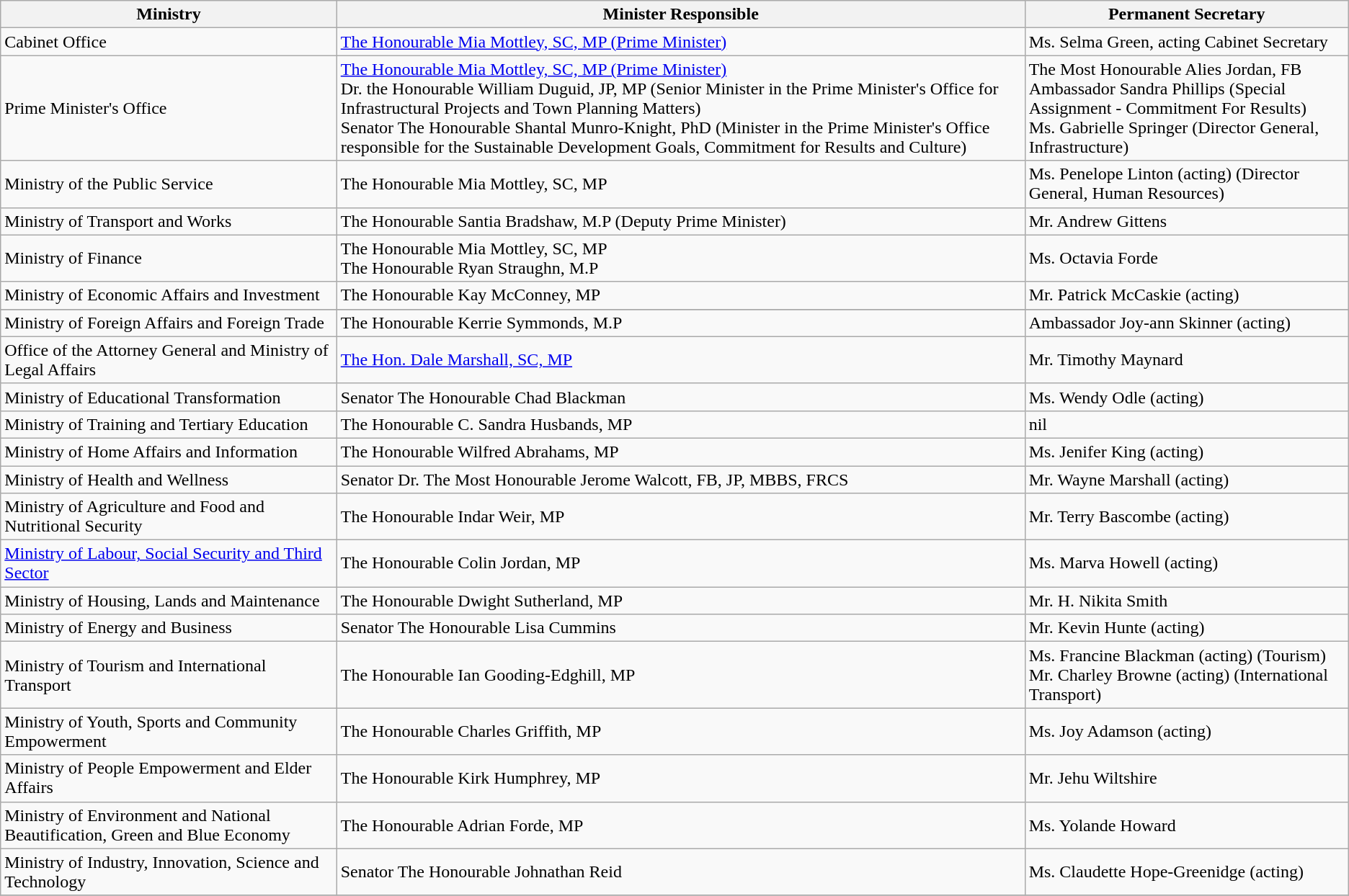<table class="wikitable sortable mw-collapsible">
<tr>
<th>Ministry</th>
<th>Minister Responsible</th>
<th>Permanent Secretary</th>
</tr>
<tr>
<td>Cabinet Office</td>
<td><a href='#'>The Honourable Mia Mottley, SC, MP (Prime Minister)</a></td>
<td>Ms. Selma Green, acting Cabinet Secretary</td>
</tr>
<tr>
<td>Prime Minister's Office</td>
<td><a href='#'>The Honourable Mia Mottley, SC, MP (Prime Minister)</a><br>Dr. the Honourable William Duguid, JP, MP (Senior Minister in the Prime Minister's Office for Infrastructural Projects and Town Planning Matters)<br>Senator The Honourable Shantal Munro-Knight, PhD (Minister in the Prime Minister's Office responsible for the Sustainable Development Goals, Commitment for Results and Culture)</td>
<td>The Most Honourable Alies Jordan, FB<br>Ambassador Sandra Phillips (Special Assignment - Commitment For Results)<br>Ms. Gabrielle Springer (Director General, Infrastructure)</td>
</tr>
<tr>
<td>Ministry of the Public Service</td>
<td>The Honourable Mia Mottley, SC, MP</td>
<td>Ms. Penelope Linton (acting) (Director General, Human Resources)</td>
</tr>
<tr>
<td>Ministry of Transport and Works</td>
<td>The Honourable Santia Bradshaw, M.P (Deputy Prime Minister)</td>
<td>Mr. Andrew Gittens</td>
</tr>
<tr>
<td>Ministry of Finance</td>
<td>The Honourable Mia Mottley, SC, MP<br>The Honourable Ryan Straughn, M.P</td>
<td>Ms. Octavia Forde</td>
</tr>
<tr>
<td>Ministry of Economic Affairs and Investment</td>
<td>The Honourable Kay McConney, MP</td>
<td>Mr. Patrick McCaskie (acting)</td>
</tr>
<tr>
</tr>
<tr>
<td>Ministry of Foreign Affairs and Foreign Trade</td>
<td>The Honourable Kerrie Symmonds, M.P</td>
<td>Ambassador Joy-ann Skinner (acting)</td>
</tr>
<tr>
<td>Office of the Attorney General and Ministry of Legal Affairs</td>
<td><a href='#'>The Hon. Dale Marshall, SC, MP</a></td>
<td>Mr. Timothy Maynard</td>
</tr>
<tr>
<td>Ministry of Educational Transformation</td>
<td>Senator The Honourable Chad Blackman</td>
<td>Ms. Wendy Odle (acting)</td>
</tr>
<tr>
<td>Ministry of Training and Tertiary Education</td>
<td>The Honourable C. Sandra Husbands, MP</td>
<td>nil</td>
</tr>
<tr>
<td>Ministry of Home Affairs and Information</td>
<td>The Honourable Wilfred Abrahams, MP</td>
<td>Ms. Jenifer King (acting)</td>
</tr>
<tr>
<td>Ministry of Health and Wellness</td>
<td>Senator Dr. The Most Honourable Jerome Walcott, FB, JP, MBBS, FRCS</td>
<td>Mr. Wayne Marshall (acting)</td>
</tr>
<tr>
<td>Ministry of Agriculture and Food and Nutritional Security</td>
<td>The Honourable Indar Weir, MP</td>
<td>Mr. Terry Bascombe (acting)</td>
</tr>
<tr>
<td><a href='#'>Ministry of Labour, Social Security and Third Sector</a></td>
<td>The Honourable Colin Jordan, MP</td>
<td>Ms. Marva Howell (acting)</td>
</tr>
<tr>
<td>Ministry of Housing, Lands and Maintenance</td>
<td>The Honourable Dwight Sutherland, MP</td>
<td>Mr. H. Nikita Smith</td>
</tr>
<tr>
<td>Ministry of Energy and Business</td>
<td>Senator The Honourable Lisa Cummins</td>
<td>Mr. Kevin Hunte (acting)</td>
</tr>
<tr>
<td>Ministry of Tourism and International Transport</td>
<td>The Honourable Ian Gooding-Edghill, MP</td>
<td>Ms. Francine Blackman (acting) (Tourism)<br>Mr. Charley Browne (acting) (International Transport)</td>
</tr>
<tr>
<td>Ministry of Youth, Sports and Community Empowerment</td>
<td>The Honourable Charles Griffith, MP</td>
<td>Ms. Joy Adamson (acting)</td>
</tr>
<tr>
<td>Ministry of People Empowerment and Elder Affairs</td>
<td>The Honourable Kirk Humphrey, MP</td>
<td>Mr. Jehu Wiltshire</td>
</tr>
<tr>
<td>Ministry of Environment and National Beautification, Green and Blue Economy</td>
<td>The Honourable Adrian Forde, MP</td>
<td>Ms. Yolande Howard</td>
</tr>
<tr>
<td>Ministry of Industry, Innovation, Science and Technology</td>
<td>Senator The Honourable Johnathan Reid</td>
<td>Ms. Claudette Hope-Greenidge (acting)</td>
</tr>
<tr>
</tr>
</table>
